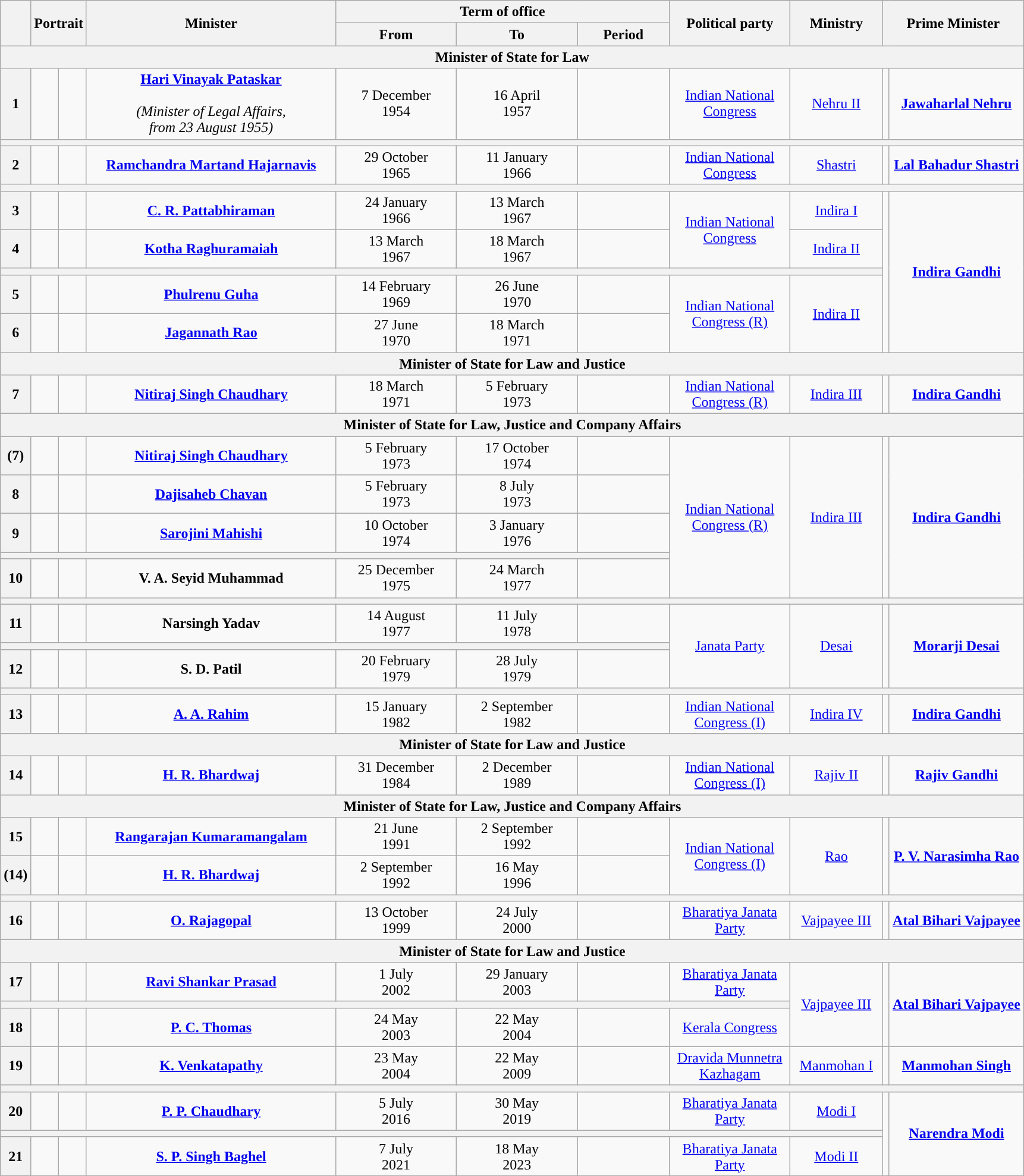<table class="wikitable" style="text-align:center">
<tr>
<th rowspan="2"></th>
<th rowspan="2" colspan="2">Portrait</th>
<th rowspan="2" style="width:17em">Minister<br></th>
<th colspan="3">Term of office</th>
<th rowspan="2" style="width:8em">Political party</th>
<th rowspan="2" style="width:6em">Ministry</th>
<th rowspan="2" colspan="2">Prime Minister</th>
</tr>
<tr>
<th style="width:8em">From</th>
<th style="width:8em">To</th>
<th style="width:6em">Period</th>
</tr>
<tr>
<th colspan="11">Minister of State for Law</th>
</tr>
<tr>
<th>1</th>
<td></td>
<td></td>
<td><strong><a href='#'>Hari Vinayak Pataskar</a></strong><br><br><em>(Minister of Legal Affairs,<br>from 23 August 1955)</em></td>
<td>7 December<br>1954</td>
<td>16 April<br>1957</td>
<td><strong></strong></td>
<td><a href='#'>Indian National Congress</a></td>
<td><a href='#'>Nehru II</a></td>
<td></td>
<td style="width:9em"><strong><a href='#'>Jawaharlal Nehru</a></strong></td>
</tr>
<tr>
<th colspan="11"></th>
</tr>
<tr>
<th>2</th>
<td></td>
<td></td>
<td><strong><a href='#'>Ramchandra Martand Hajarnavis</a></strong><br></td>
<td>29 October<br>1965</td>
<td>11 January<br>1966</td>
<td><strong></strong></td>
<td><a href='#'>Indian National Congress</a></td>
<td><a href='#'>Shastri</a></td>
<td></td>
<td><strong><a href='#'>Lal Bahadur Shastri</a></strong></td>
</tr>
<tr>
<th colspan="11"></th>
</tr>
<tr>
<th>3</th>
<td></td>
<td></td>
<td><strong><a href='#'>C. R. Pattabhiraman</a></strong><br></td>
<td>24 January<br>1966</td>
<td>13 March<br>1967</td>
<td><strong></strong></td>
<td rowspan="2"><a href='#'>Indian National Congress</a></td>
<td><a href='#'>Indira I</a></td>
<td rowspan="5"></td>
<td rowspan="5"><strong><a href='#'>Indira Gandhi</a></strong></td>
</tr>
<tr>
<th>4</th>
<td></td>
<td></td>
<td><strong><a href='#'>Kotha Raghuramaiah</a></strong><br></td>
<td>13 March<br>1967</td>
<td>18 March<br>1967</td>
<td><strong></strong></td>
<td><a href='#'>Indira II</a></td>
</tr>
<tr>
<th colspan="9"></th>
</tr>
<tr>
<th>5</th>
<td></td>
<td></td>
<td><strong><a href='#'>Phulrenu Guha</a></strong><br></td>
<td>14 February<br>1969</td>
<td>26 June<br>1970</td>
<td><strong></strong></td>
<td rowspan="2"><a href='#'>Indian National Congress (R)</a></td>
<td rowspan="2"><a href='#'>Indira II</a></td>
</tr>
<tr>
<th>6</th>
<td></td>
<td></td>
<td><strong><a href='#'>Jagannath Rao</a></strong><br></td>
<td>27 June<br>1970</td>
<td>18 March<br>1971</td>
<td><strong></strong></td>
</tr>
<tr>
<th colspan="11">Minister of State for Law and Justice</th>
</tr>
<tr>
<th>7</th>
<td></td>
<td></td>
<td><strong><a href='#'>Nitiraj Singh Chaudhary</a></strong><br></td>
<td>18 March<br>1971</td>
<td>5 February<br>1973</td>
<td><strong></strong></td>
<td><a href='#'>Indian National Congress (R)</a></td>
<td><a href='#'>Indira III</a></td>
<td></td>
<td><strong><a href='#'>Indira Gandhi</a></strong></td>
</tr>
<tr>
<th colspan="11">Minister of State for Law, Justice and Company Affairs</th>
</tr>
<tr>
<th>(7)</th>
<td></td>
<td></td>
<td><strong><a href='#'>Nitiraj Singh Chaudhary</a></strong><br></td>
<td>5 February<br>1973</td>
<td>17 October<br>1974</td>
<td><strong></strong></td>
<td rowspan="5"><a href='#'>Indian National Congress (R)</a></td>
<td rowspan="5"><a href='#'>Indira III</a></td>
<td rowspan="5"></td>
<td rowspan="5"><strong><a href='#'>Indira Gandhi</a></strong></td>
</tr>
<tr>
<th>8</th>
<td></td>
<td></td>
<td><strong><a href='#'>Dajisaheb Chavan</a></strong><br></td>
<td>5 February<br>1973</td>
<td>8 July<br>1973<br></td>
<td><strong></strong></td>
</tr>
<tr>
<th>9</th>
<td></td>
<td></td>
<td><strong><a href='#'>Sarojini Mahishi</a></strong><br></td>
<td>10 October<br>1974</td>
<td>3 January<br>1976</td>
<td><strong></strong></td>
</tr>
<tr>
<th colspan="7"></th>
</tr>
<tr>
<th>10</th>
<td></td>
<td></td>
<td><strong>V. A. Seyid Muhammad</strong><br></td>
<td>25 December<br>1975</td>
<td>24 March<br>1977</td>
<td><strong></strong></td>
</tr>
<tr>
<th colspan="11"></th>
</tr>
<tr>
<th>11</th>
<td></td>
<td></td>
<td><strong>Narsingh Yadav</strong><br></td>
<td>14 August<br>1977</td>
<td>11 July<br>1978</td>
<td><strong></strong></td>
<td rowspan="3"><a href='#'>Janata Party</a></td>
<td rowspan="3"><a href='#'>Desai</a></td>
<td rowspan="3"></td>
<td rowspan="3"><strong><a href='#'>Morarji Desai</a></strong></td>
</tr>
<tr>
<th colspan="7"></th>
</tr>
<tr>
<th>12</th>
<td></td>
<td></td>
<td><strong>S. D. Patil</strong><br></td>
<td>20 February<br>1979</td>
<td>28 July<br>1979</td>
<td><strong></strong></td>
</tr>
<tr>
<th colspan="11"></th>
</tr>
<tr>
<th>13</th>
<td></td>
<td></td>
<td><strong><a href='#'>A. A. Rahim</a></strong><br></td>
<td>15 January<br>1982</td>
<td>2 September<br>1982</td>
<td><strong></strong></td>
<td><a href='#'>Indian National Congress (I)</a></td>
<td><a href='#'>Indira IV</a></td>
<td></td>
<td><strong><a href='#'>Indira Gandhi</a></strong></td>
</tr>
<tr>
<th colspan="11">Minister of State for Law and Justice</th>
</tr>
<tr>
<th>14</th>
<td></td>
<td></td>
<td><strong><a href='#'>H. R. Bhardwaj</a></strong><br></td>
<td>31 December<br>1984</td>
<td>2 December<br>1989</td>
<td><strong></strong></td>
<td><a href='#'>Indian National Congress (I)</a></td>
<td><a href='#'>Rajiv II</a></td>
<td></td>
<td><strong><a href='#'>Rajiv Gandhi</a></strong></td>
</tr>
<tr>
<th colspan="11">Minister of State for Law, Justice and Company Affairs</th>
</tr>
<tr>
<th>15</th>
<td></td>
<td></td>
<td><strong><a href='#'>Rangarajan Kumaramangalam</a></strong><br></td>
<td>21 June<br>1991</td>
<td>2 September<br>1992</td>
<td><strong></strong></td>
<td rowspan="2"><a href='#'>Indian National Congress (I)</a></td>
<td rowspan="2"><a href='#'>Rao</a></td>
<td rowspan="2"></td>
<td rowspan="2"><strong><a href='#'>P. V. Narasimha Rao</a></strong></td>
</tr>
<tr>
<th>(14)</th>
<td></td>
<td></td>
<td><strong><a href='#'>H. R. Bhardwaj</a></strong><br></td>
<td>2 September<br>1992</td>
<td>16 May<br>1996</td>
<td><strong></strong></td>
</tr>
<tr>
<th colspan="11"></th>
</tr>
<tr>
<th>16</th>
<td></td>
<td></td>
<td><strong><a href='#'>O. Rajagopal</a></strong><br></td>
<td>13 October<br>1999</td>
<td>24 July<br>2000</td>
<td><strong></strong></td>
<td><a href='#'>Bharatiya Janata Party</a></td>
<td><a href='#'>Vajpayee III</a></td>
<td></td>
<td><strong><a href='#'>Atal Bihari Vajpayee</a></strong></td>
</tr>
<tr>
<th colspan="11">Minister of State for Law and Justice</th>
</tr>
<tr>
<th>17</th>
<td></td>
<td></td>
<td><strong><a href='#'>Ravi Shankar Prasad</a></strong><br></td>
<td>1 July<br>2002</td>
<td>29 January<br>2003</td>
<td><strong></strong></td>
<td><a href='#'>Bharatiya Janata Party</a></td>
<td rowspan="3"><a href='#'>Vajpayee III</a></td>
<td rowspan="3"></td>
<td rowspan="3"><strong><a href='#'>Atal Bihari Vajpayee</a></strong></td>
</tr>
<tr>
<th colspan="8"></th>
</tr>
<tr>
<th>18</th>
<td></td>
<td></td>
<td><strong><a href='#'>P. C. Thomas</a></strong><br></td>
<td>24 May<br>2003</td>
<td>22 May<br>2004</td>
<td><strong></strong></td>
<td><a href='#'>Kerala Congress</a></td>
</tr>
<tr>
<th>19</th>
<td></td>
<td></td>
<td><strong><a href='#'>K. Venkatapathy</a></strong><br></td>
<td>23 May<br>2004</td>
<td>22 May<br>2009</td>
<td><strong></strong></td>
<td><a href='#'>Dravida Munnetra Kazhagam</a></td>
<td><a href='#'>Manmohan I</a></td>
<td></td>
<td><strong><a href='#'>Manmohan Singh</a></strong></td>
</tr>
<tr>
<th colspan="11"></th>
</tr>
<tr>
<th>20</th>
<td></td>
<td></td>
<td><strong><a href='#'>P. P. Chaudhary</a></strong><br></td>
<td>5 July<br>2016</td>
<td>30 May<br>2019</td>
<td><strong></strong></td>
<td><a href='#'>Bharatiya Janata Party</a></td>
<td><a href='#'>Modi I</a></td>
<td rowspan="3"></td>
<td rowspan="3"><strong><a href='#'>Narendra Modi</a></strong></td>
</tr>
<tr>
<th colspan="9"></th>
</tr>
<tr>
<th>21</th>
<td></td>
<td></td>
<td><strong><a href='#'>S. P. Singh Baghel</a></strong><br></td>
<td>7 July<br>2021</td>
<td>18 May<br>2023</td>
<td><strong></strong></td>
<td><a href='#'>Bharatiya Janata Party</a></td>
<td><a href='#'>Modi II</a></td>
</tr>
<tr>
</tr>
</table>
